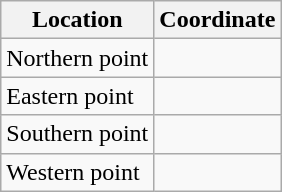<table class="wikitable">
<tr>
<th>Location</th>
<th>Coordinate</th>
</tr>
<tr style="vertical-align: top; text-align: left;">
<td>Northern point</td>
<td></td>
</tr>
<tr style="vertical-align: top; text-align: left;">
<td>Eastern point</td>
<td></td>
</tr>
<tr style="vertical-align: top; text-align: left;">
<td>Southern point</td>
<td></td>
</tr>
<tr style="vertical-align: top; text-align: left;">
<td>Western point</td>
<td></td>
</tr>
</table>
